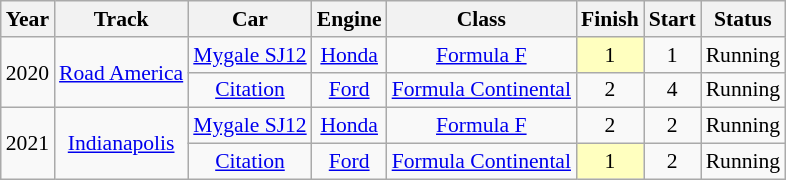<table class="wikitable" style="text-align:center; font-size:90%">
<tr>
<th>Year</th>
<th>Track</th>
<th>Car</th>
<th>Engine</th>
<th>Class</th>
<th>Finish</th>
<th>Start</th>
<th>Status</th>
</tr>
<tr>
<td rowspan=2>2020</td>
<td rowspan=2><a href='#'>Road America</a></td>
<td><a href='#'>Mygale SJ12</a></td>
<td><a href='#'>Honda</a></td>
<td><a href='#'>Formula F</a></td>
<td style="background:#FFFFBF;">1</td>
<td>1</td>
<td>Running</td>
</tr>
<tr>
<td><a href='#'>Citation</a></td>
<td><a href='#'>Ford</a></td>
<td><a href='#'>Formula Continental</a></td>
<td>2</td>
<td>4</td>
<td>Running</td>
</tr>
<tr>
<td rowspan=2>2021</td>
<td rowspan=2><a href='#'>Indianapolis</a></td>
<td><a href='#'>Mygale SJ12</a></td>
<td><a href='#'>Honda</a></td>
<td><a href='#'>Formula F</a></td>
<td>2</td>
<td>2</td>
<td>Running</td>
</tr>
<tr>
<td><a href='#'>Citation</a></td>
<td><a href='#'>Ford</a></td>
<td><a href='#'>Formula Continental</a></td>
<td style="background:#FFFFBF;">1</td>
<td>2</td>
<td>Running</td>
</tr>
</table>
